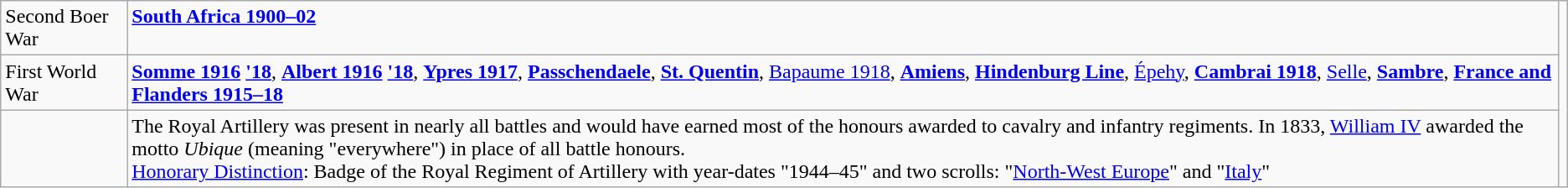<table class="wikitable">
<tr valign=top>
<td>Second Boer War</td>
<td><strong><a href='#'>South Africa 1900–02</a></strong></td>
<td rowspan=3></td>
</tr>
<tr valign=top>
<td>First World War</td>
<td><strong><a href='#'>Somme 1916</a></strong> <strong><a href='#'>'18</a></strong>, <strong><a href='#'>Albert 1916</a></strong> <strong><a href='#'>'18</a></strong>, <strong><a href='#'>Ypres 1917</a></strong>, <strong><a href='#'>Passchendaele</a></strong>, <strong><a href='#'>St. Quentin</a></strong>, <a href='#'>Bapaume 1918</a>, <strong><a href='#'>Amiens</a></strong>, <strong><a href='#'>Hindenburg Line</a></strong>, <a href='#'>Épehy</a>, <strong><a href='#'>Cambrai 1918</a></strong>, <a href='#'>Selle</a>, <strong><a href='#'>Sambre</a></strong>, <strong><a href='#'>France and Flanders 1915–18</a></strong></td>
</tr>
<tr valign=top>
<td></td>
<td>The Royal Artillery was present in nearly all battles and would have earned most of the honours awarded to cavalry and infantry regiments. In 1833, <a href='#'>William IV</a> awarded the motto <em>Ubique</em> (meaning "everywhere") in place of all battle honours.<br><a href='#'>Honorary Distinction</a>: Badge of the Royal Regiment of Artillery with year-dates "1944–45" and two scrolls: "<a href='#'>North-West Europe</a>" and "<a href='#'>Italy</a>"</td>
</tr>
</table>
